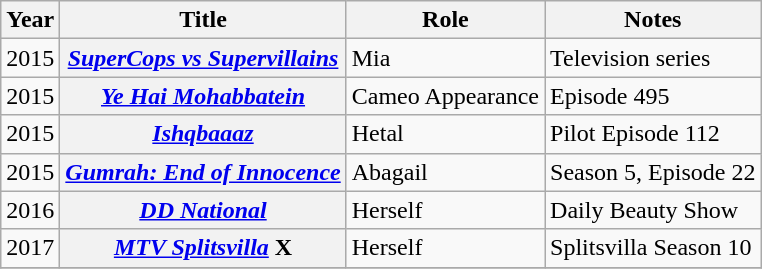<table class="wikitable sortable plainrowheaders">
<tr style="text-align:center;">
<th scope="col">Year</th>
<th scope="col">Title</th>
<th scope="col">Role</th>
<th class="unsortable" scope="col">Notes</th>
</tr>
<tr>
<td>2015</td>
<th scope="row"><em><a href='#'>SuperCops vs Supervillains</a></em></th>
<td>Mia</td>
<td>Television series</td>
</tr>
<tr>
<td>2015</td>
<th scope="row"><em><a href='#'>Ye Hai Mohabbatein</a></em></th>
<td>Cameo Appearance</td>
<td>Episode 495</td>
</tr>
<tr>
<td>2015</td>
<th scope="row"><em><a href='#'>Ishqbaaaz</a></em></th>
<td>Hetal</td>
<td>Pilot Episode 112</td>
</tr>
<tr>
<td>2015</td>
<th scope="row"><em><a href='#'>Gumrah: End of Innocence</a></em></th>
<td>Abagail</td>
<td>Season 5, Episode 22</td>
</tr>
<tr>
<td>2016</td>
<th scope="row"><em><a href='#'>DD National</a></em></th>
<td>Herself</td>
<td>Daily Beauty Show</td>
</tr>
<tr>
<td>2017</td>
<th scope="row"><em><a href='#'>MTV Splitsvilla</a></em> X</th>
<td>Herself</td>
<td>Splitsvilla Season 10</td>
</tr>
<tr>
</tr>
</table>
